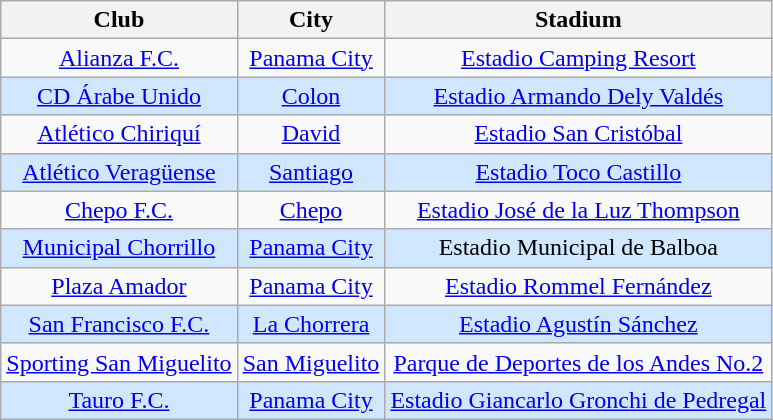<table class="wikitable" style="text-align: center;">
<tr>
<th>Club</th>
<th>City</th>
<th>Stadium</th>
</tr>
<tr>
<td><a href='#'>Alianza F.C.</a></td>
<td><a href='#'>Panama City</a></td>
<td><a href='#'>Estadio Camping Resort</a></td>
</tr>
<tr bgcolor=#D0E7FF>
<td><a href='#'>CD Árabe Unido</a></td>
<td><a href='#'>Colon</a></td>
<td><a href='#'>Estadio Armando Dely Valdés</a></td>
</tr>
<tr>
<td><a href='#'>Atlético Chiriquí</a></td>
<td><a href='#'>David</a></td>
<td><a href='#'>Estadio San Cristóbal</a></td>
</tr>
<tr bgcolor=#D0E7FF>
<td><a href='#'>Atlético Veragüense</a></td>
<td><a href='#'>Santiago</a></td>
<td><a href='#'>Estadio Toco Castillo</a></td>
</tr>
<tr>
<td><a href='#'>Chepo F.C.</a></td>
<td><a href='#'>Chepo</a></td>
<td><a href='#'>Estadio José de la Luz Thompson</a></td>
</tr>
<tr bgcolor=#D0E7FF>
<td><a href='#'>Municipal Chorrillo</a></td>
<td><a href='#'>Panama City</a></td>
<td>Estadio Municipal de Balboa</td>
</tr>
<tr>
<td><a href='#'>Plaza Amador</a></td>
<td><a href='#'>Panama City</a></td>
<td><a href='#'>Estadio Rommel Fernández</a></td>
</tr>
<tr bgcolor=#D0E7FF>
<td><a href='#'>San Francisco F.C.</a></td>
<td><a href='#'>La Chorrera</a></td>
<td><a href='#'>Estadio Agustín Sánchez</a></td>
</tr>
<tr>
<td><a href='#'>Sporting San Miguelito</a></td>
<td><a href='#'>San Miguelito</a></td>
<td><a href='#'>Parque de Deportes de los Andes No.2</a></td>
</tr>
<tr bgcolor=#D0E7FF>
<td><a href='#'>Tauro F.C.</a></td>
<td><a href='#'>Panama City</a></td>
<td><a href='#'>Estadio Giancarlo Gronchi de Pedregal</a></td>
</tr>
</table>
